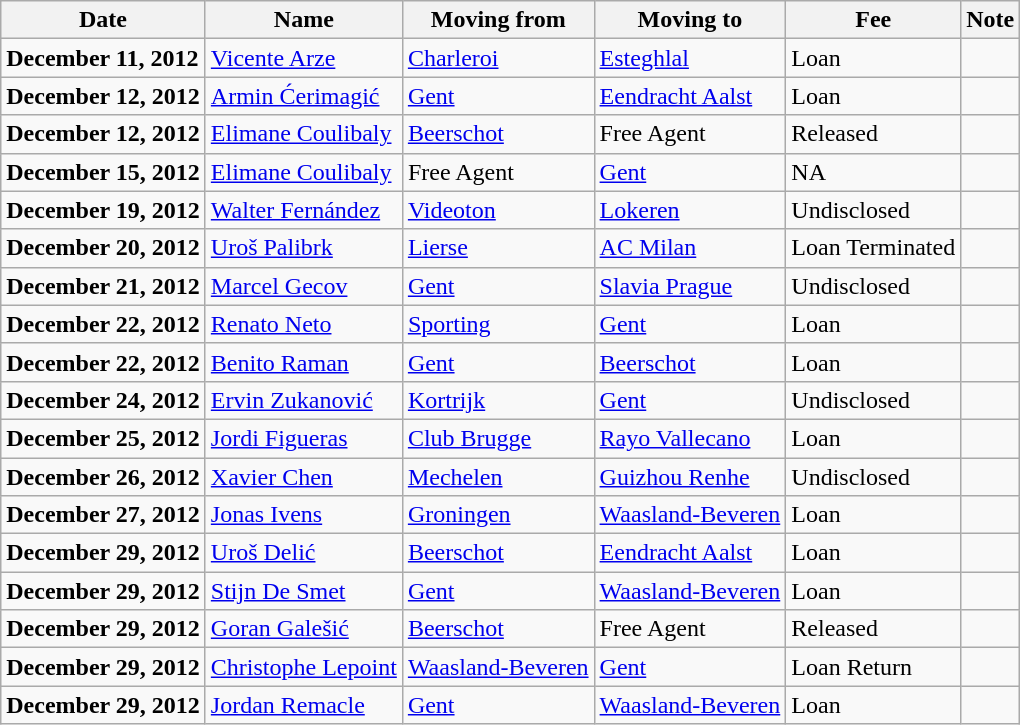<table class="wikitable sortable">
<tr>
<th>Date</th>
<th>Name</th>
<th>Moving from</th>
<th>Moving to</th>
<th>Fee</th>
<th>Note</th>
</tr>
<tr>
<td><strong>December 11, 2012</strong></td>
<td> <a href='#'>Vicente Arze</a></td>
<td> <a href='#'>Charleroi</a></td>
<td> <a href='#'>Esteghlal</a></td>
<td>Loan </td>
<td></td>
</tr>
<tr>
<td><strong>December 12, 2012</strong></td>
<td> <a href='#'>Armin Ćerimagić</a></td>
<td> <a href='#'>Gent</a></td>
<td> <a href='#'>Eendracht Aalst</a></td>
<td>Loan </td>
<td></td>
</tr>
<tr>
<td><strong>December 12, 2012</strong></td>
<td> <a href='#'>Elimane Coulibaly</a></td>
<td> <a href='#'>Beerschot</a></td>
<td>Free Agent</td>
<td>Released </td>
<td></td>
</tr>
<tr>
<td><strong>December 15, 2012</strong></td>
<td> <a href='#'>Elimane Coulibaly</a></td>
<td>Free Agent</td>
<td> <a href='#'>Gent</a></td>
<td>NA </td>
<td></td>
</tr>
<tr>
<td><strong>December 19, 2012</strong></td>
<td> <a href='#'>Walter Fernández</a></td>
<td> <a href='#'>Videoton</a></td>
<td> <a href='#'>Lokeren</a></td>
<td>Undisclosed </td>
<td></td>
</tr>
<tr>
<td><strong>December 20, 2012</strong></td>
<td> <a href='#'>Uroš Palibrk</a></td>
<td> <a href='#'>Lierse</a></td>
<td> <a href='#'>AC Milan</a></td>
<td>Loan Terminated </td>
<td></td>
</tr>
<tr>
<td><strong>December 21, 2012</strong></td>
<td> <a href='#'>Marcel Gecov</a></td>
<td> <a href='#'>Gent</a></td>
<td> <a href='#'>Slavia Prague</a></td>
<td>Undisclosed </td>
<td></td>
</tr>
<tr>
<td><strong>December 22, 2012</strong></td>
<td> <a href='#'>Renato Neto</a></td>
<td> <a href='#'>Sporting</a></td>
<td> <a href='#'>Gent</a></td>
<td>Loan </td>
<td align=center></td>
</tr>
<tr>
<td><strong>December 22, 2012</strong></td>
<td> <a href='#'>Benito Raman</a></td>
<td> <a href='#'>Gent</a></td>
<td> <a href='#'>Beerschot</a></td>
<td>Loan </td>
<td></td>
</tr>
<tr>
<td><strong>December 24, 2012</strong></td>
<td> <a href='#'>Ervin Zukanović</a></td>
<td> <a href='#'>Kortrijk</a></td>
<td> <a href='#'>Gent</a></td>
<td>Undisclosed </td>
<td></td>
</tr>
<tr>
<td><strong>December 25, 2012</strong></td>
<td> <a href='#'>Jordi Figueras</a></td>
<td> <a href='#'>Club Brugge</a></td>
<td> <a href='#'>Rayo Vallecano</a></td>
<td>Loan </td>
<td></td>
</tr>
<tr>
<td><strong>December 26, 2012</strong></td>
<td> <a href='#'>Xavier Chen</a></td>
<td> <a href='#'>Mechelen</a></td>
<td> <a href='#'>Guizhou Renhe</a></td>
<td>Undisclosed </td>
<td></td>
</tr>
<tr>
<td><strong>December 27, 2012</strong></td>
<td> <a href='#'>Jonas Ivens</a></td>
<td> <a href='#'>Groningen</a></td>
<td> <a href='#'>Waasland-Beveren</a></td>
<td>Loan </td>
<td></td>
</tr>
<tr>
<td><strong>December 29, 2012</strong></td>
<td> <a href='#'>Uroš Delić</a></td>
<td> <a href='#'>Beerschot</a></td>
<td> <a href='#'>Eendracht Aalst</a></td>
<td>Loan </td>
<td></td>
</tr>
<tr>
<td><strong>December 29, 2012</strong></td>
<td> <a href='#'>Stijn De Smet</a></td>
<td> <a href='#'>Gent</a></td>
<td> <a href='#'>Waasland-Beveren</a></td>
<td>Loan </td>
<td align=center></td>
</tr>
<tr>
<td><strong>December 29, 2012</strong></td>
<td> <a href='#'>Goran Galešić</a></td>
<td> <a href='#'>Beerschot</a></td>
<td>Free Agent</td>
<td>Released </td>
<td></td>
</tr>
<tr>
<td><strong>December 29, 2012</strong></td>
<td> <a href='#'>Christophe Lepoint</a></td>
<td> <a href='#'>Waasland-Beveren</a></td>
<td> <a href='#'>Gent</a></td>
<td>Loan Return </td>
<td align=center></td>
</tr>
<tr>
<td><strong>December 29, 2012</strong></td>
<td> <a href='#'>Jordan Remacle</a></td>
<td> <a href='#'>Gent</a></td>
<td> <a href='#'>Waasland-Beveren</a></td>
<td>Loan </td>
<td align=center></td>
</tr>
</table>
